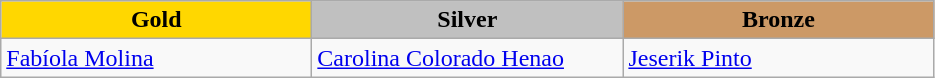<table class="wikitable" style="text-align:left">
<tr align="center">
<td width=200 bgcolor=gold><strong>Gold</strong></td>
<td width=200 bgcolor=silver><strong>Silver</strong></td>
<td width=200 bgcolor=CC9966><strong>Bronze</strong></td>
</tr>
<tr>
<td><a href='#'>Fabíola Molina</a><br><em></em></td>
<td><a href='#'>Carolina Colorado Henao</a><br><em></em></td>
<td><a href='#'>Jeserik Pinto</a><br><em></em></td>
</tr>
</table>
